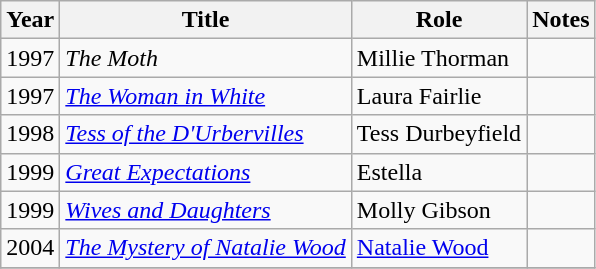<table class="wikitable sortable">
<tr>
<th>Year</th>
<th>Title</th>
<th>Role</th>
<th class="unsortable">Notes</th>
</tr>
<tr>
<td>1997</td>
<td><em>The Moth</em></td>
<td>Millie Thorman</td>
<td></td>
</tr>
<tr>
<td>1997</td>
<td><em><a href='#'>The Woman in White</a></em></td>
<td>Laura Fairlie</td>
<td></td>
</tr>
<tr>
<td>1998</td>
<td><em><a href='#'>Tess of the D'Urbervilles</a></em></td>
<td>Tess Durbeyfield</td>
<td></td>
</tr>
<tr>
<td>1999</td>
<td><em><a href='#'>Great Expectations</a></em></td>
<td>Estella</td>
<td></td>
</tr>
<tr>
<td>1999</td>
<td><em><a href='#'>Wives and Daughters</a></em></td>
<td>Molly Gibson</td>
<td></td>
</tr>
<tr>
<td>2004</td>
<td><em><a href='#'>The Mystery of Natalie Wood</a></em></td>
<td><a href='#'>Natalie Wood</a></td>
<td></td>
</tr>
<tr>
</tr>
</table>
